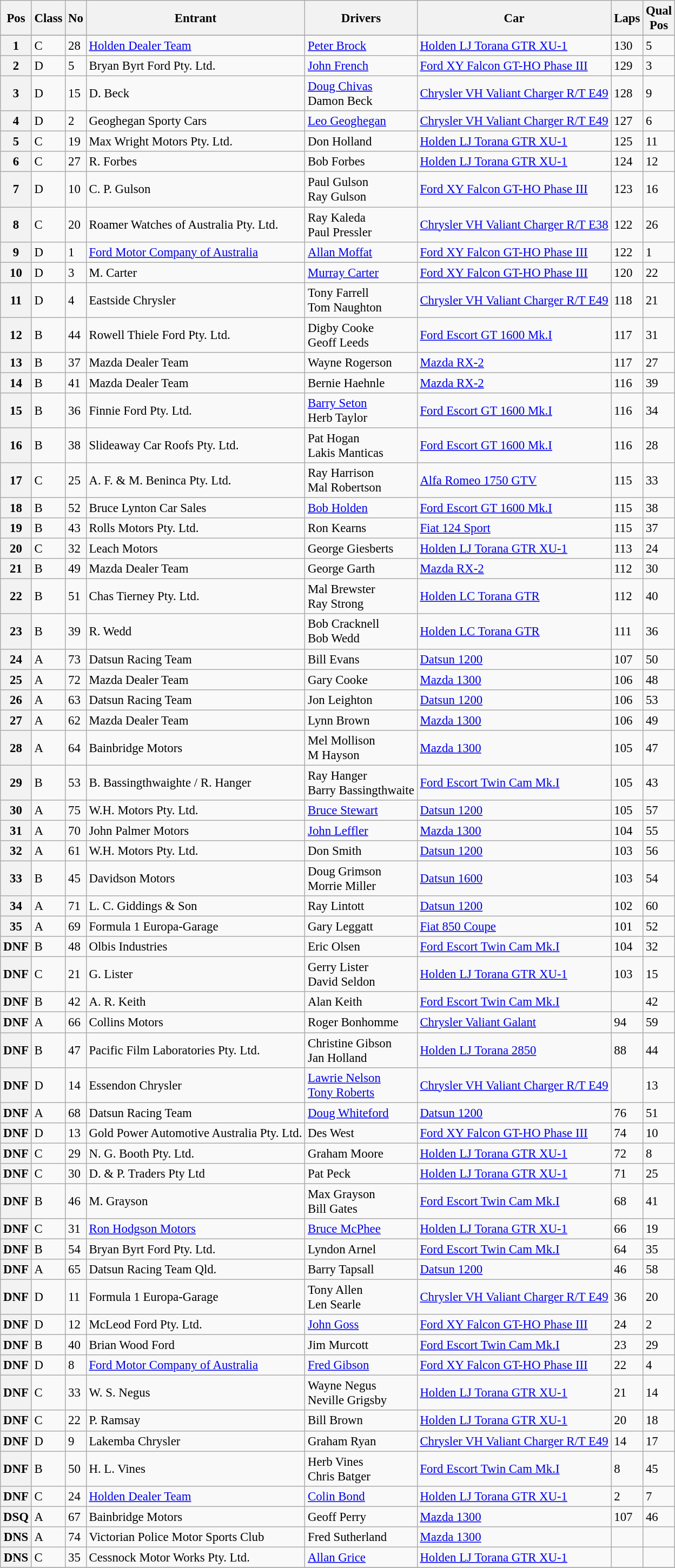<table class="wikitable sortable" style="font-size: 95%;">
<tr>
<th>Pos</th>
<th>Class</th>
<th>No</th>
<th>Entrant</th>
<th>Drivers</th>
<th>Car</th>
<th>Laps</th>
<th>Qual<br>Pos</th>
</tr>
<tr>
</tr>
<tr>
<th>1</th>
<td>C</td>
<td>28</td>
<td><a href='#'>Holden Dealer Team</a></td>
<td> <a href='#'>Peter Brock</a></td>
<td><a href='#'>Holden LJ Torana GTR XU-1</a></td>
<td>130</td>
<td>5</td>
</tr>
<tr>
<th>2</th>
<td>D</td>
<td>5</td>
<td>Bryan Byrt Ford Pty. Ltd.</td>
<td> <a href='#'>John French</a></td>
<td><a href='#'>Ford XY Falcon GT-HO Phase III</a></td>
<td>129</td>
<td>3</td>
</tr>
<tr>
<th>3</th>
<td>D</td>
<td>15</td>
<td>D. Beck</td>
<td> <a href='#'>Doug Chivas</a><br> Damon Beck</td>
<td><a href='#'>Chrysler VH Valiant Charger R/T E49</a></td>
<td>128</td>
<td>9</td>
</tr>
<tr>
<th>4</th>
<td>D</td>
<td>2</td>
<td>Geoghegan Sporty Cars</td>
<td> <a href='#'>Leo Geoghegan</a></td>
<td><a href='#'>Chrysler VH Valiant Charger R/T E49</a></td>
<td>127</td>
<td>6</td>
</tr>
<tr>
<th>5</th>
<td>C</td>
<td>19</td>
<td>Max Wright Motors Pty. Ltd.</td>
<td> Don Holland</td>
<td><a href='#'>Holden LJ Torana GTR XU-1</a></td>
<td>125</td>
<td>11</td>
</tr>
<tr>
<th>6</th>
<td>C</td>
<td>27</td>
<td>R. Forbes</td>
<td> Bob Forbes</td>
<td><a href='#'>Holden LJ Torana GTR XU-1</a></td>
<td>124</td>
<td>12</td>
</tr>
<tr>
<th>7</th>
<td>D</td>
<td>10</td>
<td>C. P. Gulson</td>
<td> Paul Gulson<br> Ray Gulson</td>
<td><a href='#'>Ford XY Falcon GT-HO Phase III</a></td>
<td>123</td>
<td>16</td>
</tr>
<tr>
<th>8</th>
<td>C</td>
<td>20</td>
<td>Roamer Watches of Australia Pty. Ltd.</td>
<td> Ray Kaleda<br> Paul Pressler</td>
<td><a href='#'>Chrysler VH Valiant Charger R/T E38</a></td>
<td>122</td>
<td>26</td>
</tr>
<tr>
<th>9</th>
<td>D</td>
<td>1</td>
<td><a href='#'>Ford Motor Company of Australia</a></td>
<td> <a href='#'>Allan Moffat</a></td>
<td><a href='#'>Ford XY Falcon GT-HO Phase III</a></td>
<td>122</td>
<td>1</td>
</tr>
<tr>
<th>10</th>
<td>D</td>
<td>3</td>
<td>M. Carter</td>
<td> <a href='#'>Murray Carter</a></td>
<td><a href='#'>Ford XY Falcon GT-HO Phase III</a></td>
<td>120</td>
<td>22</td>
</tr>
<tr>
<th>11</th>
<td>D</td>
<td>4</td>
<td>Eastside Chrysler</td>
<td> Tony Farrell<br> Tom Naughton</td>
<td><a href='#'>Chrysler VH Valiant Charger R/T E49</a></td>
<td>118</td>
<td>21</td>
</tr>
<tr>
<th>12</th>
<td>B</td>
<td>44</td>
<td>Rowell Thiele Ford Pty. Ltd.</td>
<td> Digby Cooke<br> Geoff Leeds</td>
<td><a href='#'>Ford Escort GT 1600 Mk.I</a></td>
<td>117</td>
<td>31</td>
</tr>
<tr>
<th>13</th>
<td>B</td>
<td>37</td>
<td>Mazda Dealer Team</td>
<td> Wayne Rogerson</td>
<td><a href='#'>Mazda RX-2</a></td>
<td>117</td>
<td>27</td>
</tr>
<tr>
<th>14</th>
<td>B</td>
<td>41</td>
<td>Mazda Dealer Team</td>
<td> Bernie Haehnle</td>
<td><a href='#'>Mazda RX-2</a></td>
<td>116</td>
<td>39</td>
</tr>
<tr>
<th>15</th>
<td>B</td>
<td>36</td>
<td>Finnie Ford Pty. Ltd.</td>
<td> <a href='#'>Barry Seton</a><br> Herb Taylor</td>
<td><a href='#'>Ford Escort GT 1600 Mk.I</a></td>
<td>116</td>
<td>34</td>
</tr>
<tr>
<th>16</th>
<td>B</td>
<td>38</td>
<td>Slideaway Car Roofs Pty. Ltd.</td>
<td> Pat Hogan<br> Lakis Manticas</td>
<td><a href='#'>Ford Escort GT 1600 Mk.I</a></td>
<td>116</td>
<td>28</td>
</tr>
<tr>
<th>17</th>
<td>C</td>
<td>25</td>
<td>A. F. & M. Beninca Pty. Ltd.</td>
<td> Ray Harrison<br> Mal Robertson</td>
<td><a href='#'>Alfa Romeo 1750 GTV</a></td>
<td>115</td>
<td>33</td>
</tr>
<tr>
<th>18</th>
<td>B</td>
<td>52</td>
<td>Bruce Lynton Car Sales</td>
<td> <a href='#'>Bob Holden</a></td>
<td><a href='#'>Ford Escort GT 1600 Mk.I</a></td>
<td>115</td>
<td>38</td>
</tr>
<tr>
<th>19</th>
<td>B</td>
<td>43</td>
<td>Rolls Motors Pty. Ltd.</td>
<td> Ron Kearns</td>
<td><a href='#'>Fiat 124 Sport</a></td>
<td>115</td>
<td>37</td>
</tr>
<tr>
<th>20</th>
<td>C</td>
<td>32</td>
<td>Leach Motors</td>
<td> George Giesberts</td>
<td><a href='#'>Holden LJ Torana GTR XU-1</a></td>
<td>113</td>
<td>24</td>
</tr>
<tr>
<th>21</th>
<td>B</td>
<td>49</td>
<td>Mazda Dealer Team</td>
<td> George Garth</td>
<td><a href='#'>Mazda RX-2</a></td>
<td>112</td>
<td>30</td>
</tr>
<tr>
<th>22</th>
<td>B</td>
<td>51</td>
<td>Chas Tierney Pty. Ltd.</td>
<td> Mal Brewster<br> Ray Strong</td>
<td><a href='#'>Holden LC Torana GTR</a></td>
<td>112</td>
<td>40</td>
</tr>
<tr>
<th>23</th>
<td>B</td>
<td>39</td>
<td>R. Wedd</td>
<td> Bob Cracknell<br> Bob Wedd</td>
<td><a href='#'>Holden LC Torana GTR</a></td>
<td>111</td>
<td>36</td>
</tr>
<tr>
<th>24</th>
<td>A</td>
<td>73</td>
<td>Datsun Racing Team</td>
<td> Bill Evans</td>
<td><a href='#'>Datsun 1200</a></td>
<td>107</td>
<td>50</td>
</tr>
<tr>
<th>25</th>
<td>A</td>
<td>72</td>
<td>Mazda Dealer Team</td>
<td> Gary Cooke</td>
<td><a href='#'>Mazda 1300</a></td>
<td>106</td>
<td>48</td>
</tr>
<tr>
<th>26</th>
<td>A</td>
<td>63</td>
<td>Datsun Racing Team</td>
<td> Jon Leighton</td>
<td><a href='#'>Datsun 1200</a></td>
<td>106</td>
<td>53</td>
</tr>
<tr>
<th>27</th>
<td>A</td>
<td>62</td>
<td>Mazda Dealer Team</td>
<td> Lynn Brown</td>
<td><a href='#'>Mazda 1300</a></td>
<td>106</td>
<td>49</td>
</tr>
<tr>
<th>28</th>
<td>A</td>
<td>64</td>
<td>Bainbridge Motors</td>
<td> Mel Mollison<br> M Hayson</td>
<td><a href='#'>Mazda 1300</a></td>
<td>105</td>
<td>47</td>
</tr>
<tr>
<th>29</th>
<td>B</td>
<td>53</td>
<td>B. Bassingthwaighte / R. Hanger</td>
<td> Ray Hanger<br> Barry Bassingthwaite</td>
<td><a href='#'>Ford Escort Twin Cam Mk.I</a></td>
<td>105</td>
<td>43</td>
</tr>
<tr>
<th>30</th>
<td>A</td>
<td>75</td>
<td>W.H. Motors Pty. Ltd.</td>
<td> <a href='#'>Bruce Stewart</a></td>
<td><a href='#'>Datsun 1200</a></td>
<td>105</td>
<td>57</td>
</tr>
<tr>
<th>31</th>
<td>A</td>
<td>70</td>
<td>John Palmer Motors</td>
<td> <a href='#'>John Leffler</a></td>
<td><a href='#'>Mazda 1300</a></td>
<td>104</td>
<td>55</td>
</tr>
<tr>
<th>32</th>
<td>A</td>
<td>61</td>
<td>W.H. Motors Pty. Ltd.</td>
<td> Don Smith</td>
<td><a href='#'>Datsun 1200</a></td>
<td>103</td>
<td>56</td>
</tr>
<tr>
<th>33</th>
<td>B</td>
<td>45</td>
<td>Davidson Motors</td>
<td> Doug Grimson<br> Morrie Miller</td>
<td><a href='#'>Datsun 1600</a></td>
<td>103</td>
<td>54</td>
</tr>
<tr>
<th>34</th>
<td>A</td>
<td>71</td>
<td>L. C. Giddings & Son</td>
<td> Ray Lintott</td>
<td><a href='#'>Datsun 1200</a></td>
<td>102</td>
<td>60</td>
</tr>
<tr>
<th>35</th>
<td>A</td>
<td>69</td>
<td>Formula 1 Europa-Garage</td>
<td> Gary Leggatt</td>
<td><a href='#'>Fiat 850 Coupe</a></td>
<td>101</td>
<td>52</td>
</tr>
<tr>
<th>DNF</th>
<td>B</td>
<td>48</td>
<td>Olbis Industries</td>
<td> Eric Olsen</td>
<td><a href='#'>Ford Escort Twin Cam Mk.I</a></td>
<td>104</td>
<td>32</td>
</tr>
<tr>
<th>DNF</th>
<td>C</td>
<td>21</td>
<td>G. Lister</td>
<td> Gerry Lister<br> David Seldon</td>
<td><a href='#'>Holden LJ Torana GTR XU-1</a></td>
<td>103</td>
<td>15</td>
</tr>
<tr>
<th>DNF</th>
<td>B</td>
<td>42</td>
<td>A. R. Keith</td>
<td> Alan Keith</td>
<td><a href='#'>Ford Escort Twin Cam Mk.I</a></td>
<td></td>
<td>42</td>
</tr>
<tr>
<th>DNF</th>
<td>A</td>
<td>66</td>
<td>Collins Motors</td>
<td> Roger Bonhomme</td>
<td><a href='#'>Chrysler Valiant Galant</a></td>
<td>94</td>
<td>59</td>
</tr>
<tr>
<th>DNF</th>
<td>B</td>
<td>47</td>
<td>Pacific Film Laboratories Pty. Ltd.</td>
<td> Christine Gibson<br> Jan Holland</td>
<td><a href='#'>Holden LJ Torana 2850</a></td>
<td>88</td>
<td>44</td>
</tr>
<tr>
<th>DNF</th>
<td>D</td>
<td>14</td>
<td>Essendon Chrysler</td>
<td> <a href='#'>Lawrie Nelson</a><br> <a href='#'>Tony Roberts</a></td>
<td><a href='#'>Chrysler VH Valiant Charger R/T E49</a></td>
<td></td>
<td>13</td>
</tr>
<tr>
<th>DNF</th>
<td>A</td>
<td>68</td>
<td>Datsun Racing Team</td>
<td> <a href='#'>Doug Whiteford</a></td>
<td><a href='#'>Datsun 1200</a></td>
<td>76</td>
<td>51</td>
</tr>
<tr>
<th>DNF</th>
<td>D</td>
<td>13</td>
<td>Gold Power Automotive Australia Pty. Ltd.</td>
<td> Des West</td>
<td><a href='#'>Ford XY Falcon GT-HO Phase III</a></td>
<td>74</td>
<td>10</td>
</tr>
<tr>
<th>DNF</th>
<td>C</td>
<td>29</td>
<td>N. G. Booth Pty. Ltd.</td>
<td> Graham Moore</td>
<td><a href='#'>Holden LJ Torana GTR XU-1</a></td>
<td>72</td>
<td>8</td>
</tr>
<tr>
<th>DNF</th>
<td>C</td>
<td>30</td>
<td>D. & P. Traders Pty Ltd</td>
<td> Pat Peck</td>
<td><a href='#'>Holden LJ Torana GTR XU-1</a></td>
<td>71</td>
<td>25</td>
</tr>
<tr>
<th>DNF</th>
<td>B</td>
<td>46</td>
<td>M. Grayson</td>
<td> Max Grayson<br> Bill Gates</td>
<td><a href='#'>Ford Escort Twin Cam Mk.I</a></td>
<td>68</td>
<td>41</td>
</tr>
<tr>
<th>DNF</th>
<td>C</td>
<td>31</td>
<td><a href='#'>Ron Hodgson Motors</a></td>
<td> <a href='#'>Bruce McPhee</a></td>
<td><a href='#'>Holden LJ Torana GTR XU-1</a></td>
<td>66</td>
<td>19</td>
</tr>
<tr>
<th>DNF</th>
<td>B</td>
<td>54</td>
<td>Bryan Byrt Ford Pty. Ltd.</td>
<td> Lyndon Arnel</td>
<td><a href='#'>Ford Escort Twin Cam Mk.I</a></td>
<td>64</td>
<td>35</td>
</tr>
<tr>
<th>DNF</th>
<td>A</td>
<td>65</td>
<td>Datsun Racing Team Qld.</td>
<td> Barry Tapsall</td>
<td><a href='#'>Datsun 1200</a></td>
<td>46</td>
<td>58</td>
</tr>
<tr>
<th>DNF</th>
<td>D</td>
<td>11</td>
<td>Formula 1 Europa-Garage</td>
<td> Tony Allen<br> Len Searle</td>
<td><a href='#'>Chrysler VH Valiant Charger R/T E49</a></td>
<td>36</td>
<td>20</td>
</tr>
<tr>
<th>DNF</th>
<td>D</td>
<td>12</td>
<td>McLeod Ford Pty. Ltd.</td>
<td> <a href='#'>John Goss</a></td>
<td><a href='#'>Ford XY Falcon GT-HO Phase III</a></td>
<td>24</td>
<td>2</td>
</tr>
<tr>
<th>DNF</th>
<td>B</td>
<td>40</td>
<td>Brian Wood Ford</td>
<td> Jim Murcott</td>
<td><a href='#'>Ford Escort Twin Cam Mk.I</a></td>
<td>23</td>
<td>29</td>
</tr>
<tr>
<th>DNF</th>
<td>D</td>
<td>8</td>
<td><a href='#'>Ford Motor Company of Australia</a></td>
<td> <a href='#'>Fred Gibson</a></td>
<td><a href='#'>Ford XY Falcon GT-HO Phase III</a></td>
<td>22</td>
<td>4</td>
</tr>
<tr>
<th>DNF</th>
<td>C</td>
<td>33</td>
<td>W. S. Negus</td>
<td> Wayne Negus<br> Neville Grigsby</td>
<td><a href='#'>Holden LJ Torana GTR XU-1</a></td>
<td>21</td>
<td>14</td>
</tr>
<tr>
<th>DNF</th>
<td>C</td>
<td>22</td>
<td>P. Ramsay</td>
<td> Bill Brown</td>
<td><a href='#'>Holden LJ Torana GTR XU-1</a></td>
<td>20</td>
<td>18</td>
</tr>
<tr>
<th>DNF</th>
<td>D</td>
<td>9</td>
<td>Lakemba Chrysler</td>
<td> Graham Ryan</td>
<td><a href='#'>Chrysler VH Valiant Charger R/T E49</a></td>
<td>14</td>
<td>17</td>
</tr>
<tr>
<th>DNF</th>
<td>B</td>
<td>50</td>
<td>H. L. Vines</td>
<td> Herb Vines<br> Chris Batger</td>
<td><a href='#'>Ford Escort Twin Cam Mk.I</a></td>
<td>8</td>
<td>45</td>
</tr>
<tr>
<th>DNF</th>
<td>C</td>
<td>24</td>
<td><a href='#'>Holden Dealer Team</a></td>
<td> <a href='#'>Colin Bond</a></td>
<td><a href='#'>Holden LJ Torana GTR XU-1</a></td>
<td>2</td>
<td>7</td>
</tr>
<tr>
<th>DSQ</th>
<td>A</td>
<td>67</td>
<td>Bainbridge Motors</td>
<td> Geoff Perry</td>
<td><a href='#'>Mazda 1300</a></td>
<td>107</td>
<td>46</td>
</tr>
<tr>
<th>DNS</th>
<td>A</td>
<td>74</td>
<td>Victorian Police Motor Sports Club</td>
<td> Fred Sutherland</td>
<td><a href='#'>Mazda 1300</a></td>
<td></td>
<td></td>
</tr>
<tr>
<th>DNS</th>
<td>C</td>
<td>35</td>
<td>Cessnock Motor Works Pty. Ltd.</td>
<td> <a href='#'>Allan Grice</a></td>
<td><a href='#'>Holden LJ Torana GTR XU-1</a></td>
<td></td>
<td></td>
</tr>
<tr>
</tr>
</table>
